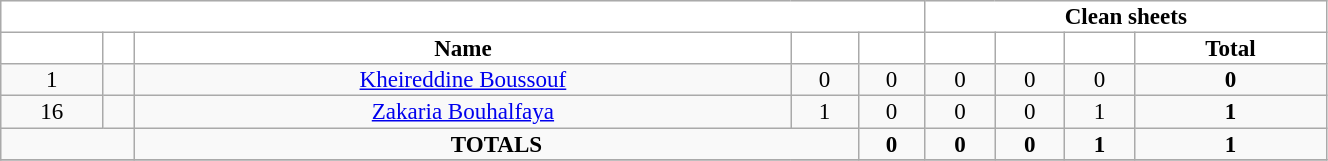<table class="wikitable sortable alternance"  style="font-size:96%; text-align:center; line-height:14px; width:70%;">
<tr>
<th colspan="5" style="background:white; color:black; text-align:center;"></th>
<th colspan="5" style="background:white; color:black; text-align:center;">Clean sheets</th>
</tr>
<tr>
<th style="background:white; color:black; text-align:center;"></th>
<th style="background:white; color:black; text-align:center;"></th>
<th style="background:white; color:black; text-align:center;">Name</th>
<th style="background:white; color:black; text-align:center;"></th>
<th style="background:white; color:black; text-align:center;"></th>
<th style="background:white; color:black; text-align:center;"></th>
<th style="background:white; color:black; text-align:center;"></th>
<th style="background:white; color:black; text-align:center;"></th>
<th style="background:white; color:black; text-align:center;">Total</th>
</tr>
<tr>
<td>1</td>
<td></td>
<td><a href='#'>Kheireddine Boussouf</a></td>
<td>0</td>
<td>0</td>
<td>0</td>
<td>0</td>
<td>0</td>
<td><strong>0</strong></td>
</tr>
<tr>
<td>16</td>
<td></td>
<td><a href='#'>Zakaria Bouhalfaya</a></td>
<td>1</td>
<td>0</td>
<td>0</td>
<td>0</td>
<td>1</td>
<td><strong>1</strong></td>
</tr>
<tr>
<td colspan="2"></td>
<td colspan="2"><strong>TOTALS</strong></td>
<td><strong>0</strong></td>
<td><strong>0</strong></td>
<td><strong>0</strong></td>
<td><strong>1</strong></td>
<td><strong>1</strong></td>
</tr>
<tr>
</tr>
</table>
